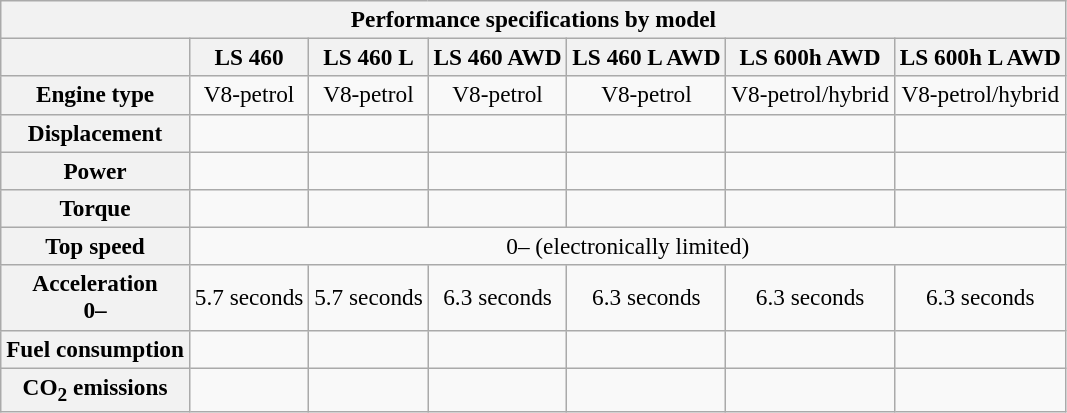<table class=wikitable style="font-size:97%; text-align:center">
<tr>
<th colspan=8>Performance specifications by model</th>
</tr>
<tr --->
<th></th>
<th>LS 460</th>
<th>LS 460 L</th>
<th>LS 460 AWD</th>
<th>LS 460 L AWD</th>
<th>LS 600h AWD</th>
<th>LS 600h L AWD</th>
</tr>
<tr --->
<th align="left">Engine type</th>
<td align="center">V8-petrol</td>
<td align="center">V8-petrol</td>
<td align="center">V8-petrol</td>
<td align="center">V8-petrol</td>
<td align="center">V8-petrol/hybrid</td>
<td align="center">V8-petrol/hybrid</td>
</tr>
<tr --->
<th align="left">Displacement</th>
<td align="center"></td>
<td align="center"></td>
<td align="center"></td>
<td align="center"></td>
<td align="center"></td>
<td align="center"></td>
</tr>
<tr --->
<th align="left">Power</th>
<td align="center"></td>
<td align="center"></td>
<td align="center"></td>
<td align="center"></td>
<td align="center"></td>
<td align="center"></td>
</tr>
<tr --->
<th align="left">Torque</th>
<td align="center"></td>
<td align="center"></td>
<td align="center"></td>
<td align="center"></td>
<td align="center"></td>
<td align="center"></td>
</tr>
<tr --->
<th align="left">Top speed</th>
<td colspan="6" align="center">0– (electronically limited)</td>
</tr>
<tr --->
<th align="left">Acceleration<br>0–</th>
<td align="center">5.7 seconds</td>
<td align="center">5.7 seconds</td>
<td align="center">6.3 seconds</td>
<td align="center">6.3 seconds</td>
<td align="center">6.3 seconds</td>
<td align="center">6.3 seconds</td>
</tr>
<tr --->
<th align="left">Fuel consumption</th>
<td align="center"></td>
<td align="center"></td>
<td align="center"></td>
<td align="center"></td>
<td align="center"></td>
<td align="center"></td>
</tr>
<tr --->
<th align="left">CO<sub>2</sub> emissions</th>
<td align="center"></td>
<td align="center"></td>
<td align="center"></td>
<td align="center"></td>
<td align="center"></td>
<td align="center"></td>
</tr>
</table>
